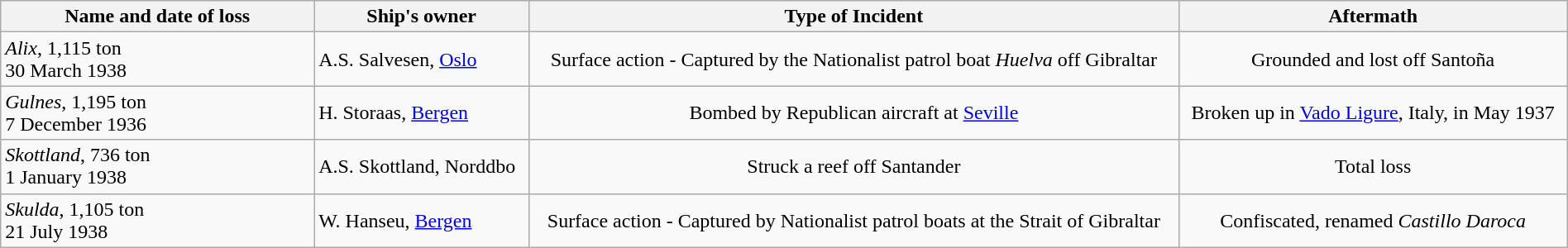<table class="wikitable sortable" width="100%">
<tr>
<th width=20% class=unsortable>Name and date of loss</th>
<th>Ship's owner</th>
<th>Type of Incident</th>
<th>Aftermath</th>
</tr>
<tr align="center">
<td align=left> <em>Alix</em>, 1,115 ton<br>30 March 1938</td>
<td align=left>  A.S. Salvesen, <a href='#'>Oslo</a></td>
<td>Surface action - Captured by the Nationalist patrol boat <em>Huelva</em> off Gibraltar</td>
<td>Grounded and lost off Santoña</td>
</tr>
<tr align="center">
<td align=left> <em>Gulnes</em>, 1,195 ton<br>7 December 1936</td>
<td align=left> H. Storaas, <a href='#'>Bergen</a></td>
<td>Bombed by Republican aircraft at <a href='#'>Seville</a></td>
<td>Broken up in <a href='#'>Vado Ligure</a>, Italy, in May 1937</td>
</tr>
<tr align="center">
<td align=left> <em>Skottland</em>, 736 ton<br>1 January 1938</td>
<td align=left> A.S. Skottland, Norddbo</td>
<td>Struck a reef off Santander</td>
<td>Total loss</td>
</tr>
<tr align="center">
<td align=left> <em>Skulda</em>, 1,105 ton<br>21 July 1938</td>
<td align=left>  W. Hanseu, <a href='#'>Bergen</a></td>
<td>Surface action - Captured by Nationalist patrol boats at the Strait of Gibraltar</td>
<td>Confiscated, renamed <em>Castillo Daroca</em></td>
</tr>
</table>
